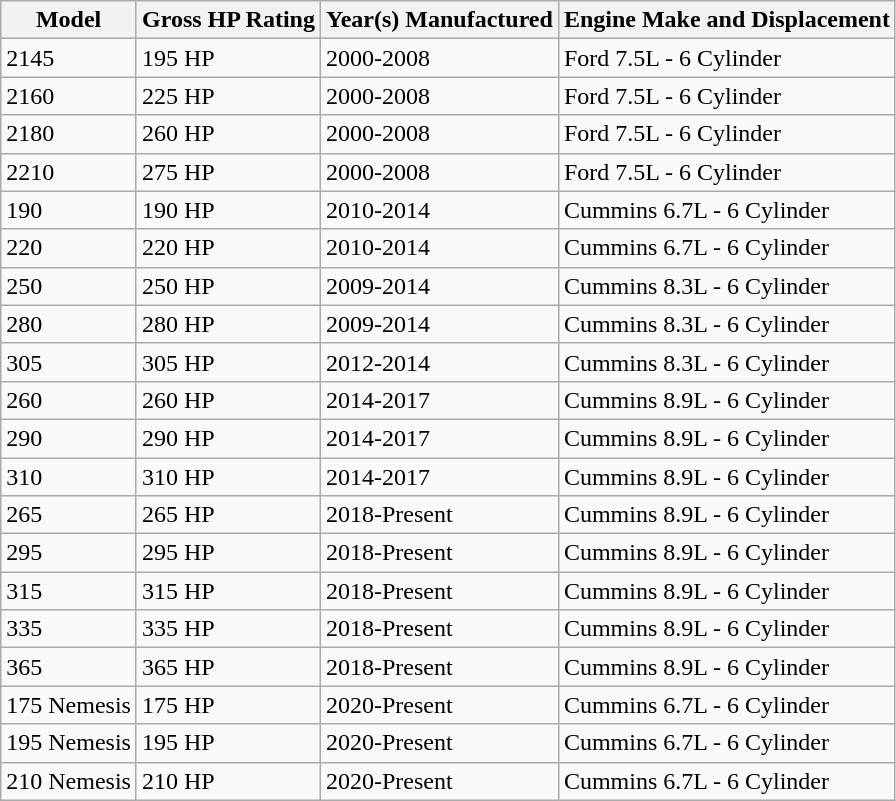<table class="wikitable sortable">
<tr>
<th>Model</th>
<th>Gross HP Rating</th>
<th>Year(s) Manufactured</th>
<th>Engine Make and Displacement</th>
</tr>
<tr>
<td>2145</td>
<td>195 HP</td>
<td>2000-2008</td>
<td>Ford 7.5L - 6 Cylinder</td>
</tr>
<tr>
<td>2160</td>
<td>225 HP</td>
<td>2000-2008</td>
<td>Ford 7.5L - 6 Cylinder</td>
</tr>
<tr>
<td>2180</td>
<td>260 HP</td>
<td>2000-2008</td>
<td>Ford 7.5L - 6 Cylinder</td>
</tr>
<tr>
<td>2210</td>
<td>275 HP</td>
<td>2000-2008</td>
<td>Ford 7.5L - 6 Cylinder</td>
</tr>
<tr>
<td>190</td>
<td>190 HP</td>
<td>2010-2014</td>
<td>Cummins 6.7L - 6 Cylinder</td>
</tr>
<tr>
<td>220</td>
<td>220 HP</td>
<td>2010-2014</td>
<td>Cummins 6.7L - 6 Cylinder</td>
</tr>
<tr>
<td>250</td>
<td>250 HP</td>
<td>2009-2014</td>
<td>Cummins 8.3L - 6 Cylinder</td>
</tr>
<tr>
<td>280</td>
<td>280 HP</td>
<td>2009-2014</td>
<td>Cummins 8.3L - 6 Cylinder</td>
</tr>
<tr>
<td>305</td>
<td>305 HP</td>
<td>2012-2014</td>
<td>Cummins 8.3L - 6 Cylinder</td>
</tr>
<tr>
<td>260</td>
<td>260 HP</td>
<td>2014-2017</td>
<td>Cummins 8.9L - 6 Cylinder</td>
</tr>
<tr>
<td>290</td>
<td>290 HP</td>
<td>2014-2017</td>
<td>Cummins 8.9L - 6 Cylinder</td>
</tr>
<tr>
<td>310</td>
<td>310 HP</td>
<td>2014-2017</td>
<td>Cummins 8.9L - 6 Cylinder</td>
</tr>
<tr>
<td>265</td>
<td>265 HP</td>
<td>2018-Present</td>
<td>Cummins 8.9L - 6 Cylinder</td>
</tr>
<tr>
<td>295</td>
<td>295 HP</td>
<td>2018-Present</td>
<td>Cummins 8.9L - 6 Cylinder</td>
</tr>
<tr>
<td>315</td>
<td>315 HP</td>
<td>2018-Present</td>
<td>Cummins 8.9L - 6 Cylinder</td>
</tr>
<tr>
<td>335</td>
<td>335 HP</td>
<td>2018-Present</td>
<td>Cummins 8.9L - 6 Cylinder</td>
</tr>
<tr>
<td>365</td>
<td>365 HP</td>
<td>2018-Present</td>
<td>Cummins 8.9L - 6 Cylinder</td>
</tr>
<tr>
<td>175 Nemesis</td>
<td>175 HP</td>
<td>2020-Present</td>
<td>Cummins 6.7L - 6 Cylinder</td>
</tr>
<tr>
<td>195 Nemesis</td>
<td>195 HP</td>
<td>2020-Present</td>
<td>Cummins 6.7L - 6 Cylinder</td>
</tr>
<tr>
<td>210 Nemesis</td>
<td>210 HP</td>
<td>2020-Present</td>
<td>Cummins 6.7L - 6 Cylinder</td>
</tr>
</table>
